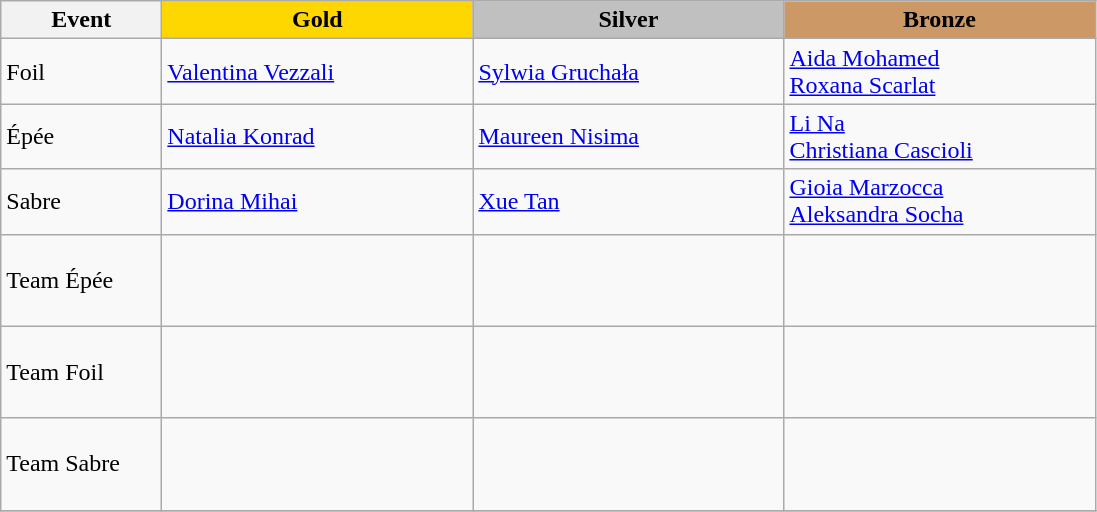<table class="wikitable">
<tr>
<th width="100">Event</th>
<th style="background-color:gold;" width="200"> Gold</th>
<th style="background-color:silver;" width="200"> Silver</th>
<th style="background-color:#CC9966;" width="200"> Bronze</th>
</tr>
<tr>
<td>Foil</td>
<td> <a href='#'>Valentina Vezzali</a></td>
<td> <a href='#'>Sylwia Gruchała</a></td>
<td> <a href='#'>Aida Mohamed</a> <br>  <a href='#'>Roxana Scarlat</a></td>
</tr>
<tr>
<td>Épée</td>
<td> <a href='#'>Natalia Konrad</a></td>
<td> <a href='#'>Maureen Nisima</a></td>
<td> <a href='#'>Li Na</a> <br>  <a href='#'>Christiana Cascioli</a></td>
</tr>
<tr>
<td>Sabre</td>
<td> <a href='#'>Dorina Mihai</a></td>
<td> <a href='#'>Xue Tan</a></td>
<td> <a href='#'>Gioia Marzocca</a> <br>  <a href='#'>Aleksandra Socha</a></td>
</tr>
<tr>
<td>Team Épée</td>
<td> <br>  <br>  <br> </td>
<td> <br>  <br>  <br> </td>
<td> <br>  <br>  <br> </td>
</tr>
<tr>
<td>Team Foil</td>
<td> <br>  <br>  <br> </td>
<td> <br>  <br>  <br> </td>
<td> <br>  <br>  <br> </td>
</tr>
<tr>
<td>Team Sabre</td>
<td> <br>   <br>   <br>  </td>
<td> <br>  <br>  <br> </td>
<td> <br>  <br>  <br> </td>
</tr>
<tr>
</tr>
</table>
